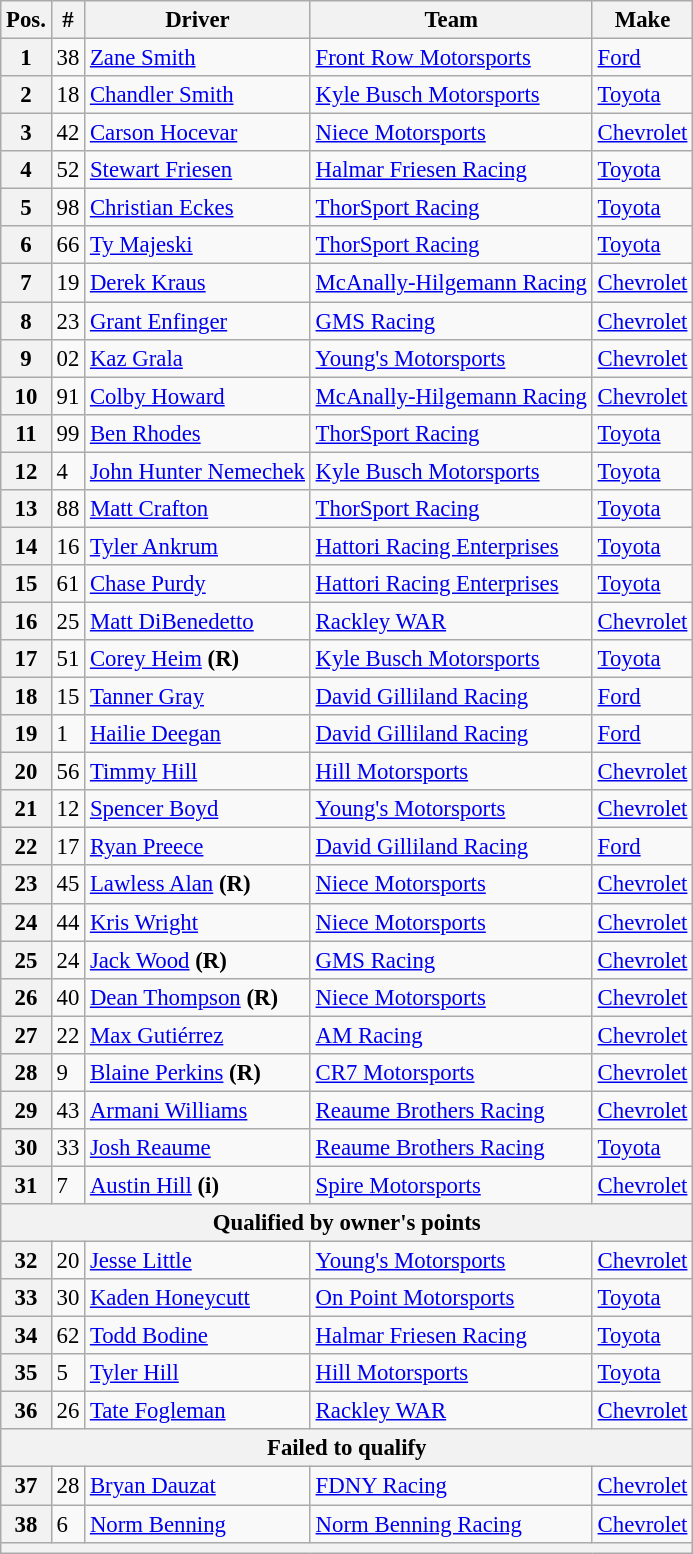<table class="wikitable" style="font-size:95%">
<tr>
<th>Pos.</th>
<th>#</th>
<th>Driver</th>
<th>Team</th>
<th>Make</th>
</tr>
<tr>
<th>1</th>
<td>38</td>
<td><a href='#'>Zane Smith</a></td>
<td><a href='#'>Front Row Motorsports</a></td>
<td><a href='#'>Ford</a></td>
</tr>
<tr>
<th>2</th>
<td>18</td>
<td><a href='#'>Chandler Smith</a></td>
<td><a href='#'>Kyle Busch Motorsports</a></td>
<td><a href='#'>Toyota</a></td>
</tr>
<tr>
<th>3</th>
<td>42</td>
<td><a href='#'>Carson Hocevar</a></td>
<td><a href='#'>Niece Motorsports</a></td>
<td><a href='#'>Chevrolet</a></td>
</tr>
<tr>
<th>4</th>
<td>52</td>
<td><a href='#'>Stewart Friesen</a></td>
<td><a href='#'>Halmar Friesen Racing</a></td>
<td><a href='#'>Toyota</a></td>
</tr>
<tr>
<th>5</th>
<td>98</td>
<td><a href='#'>Christian Eckes</a></td>
<td><a href='#'>ThorSport Racing</a></td>
<td><a href='#'>Toyota</a></td>
</tr>
<tr>
<th>6</th>
<td>66</td>
<td><a href='#'>Ty Majeski</a></td>
<td><a href='#'>ThorSport Racing</a></td>
<td><a href='#'>Toyota</a></td>
</tr>
<tr>
<th>7</th>
<td>19</td>
<td><a href='#'>Derek Kraus</a></td>
<td><a href='#'>McAnally-Hilgemann Racing</a></td>
<td><a href='#'>Chevrolet</a></td>
</tr>
<tr>
<th>8</th>
<td>23</td>
<td><a href='#'>Grant Enfinger</a></td>
<td><a href='#'>GMS Racing</a></td>
<td><a href='#'>Chevrolet</a></td>
</tr>
<tr>
<th>9</th>
<td>02</td>
<td><a href='#'>Kaz Grala</a></td>
<td><a href='#'>Young's Motorsports</a></td>
<td><a href='#'>Chevrolet</a></td>
</tr>
<tr>
<th>10</th>
<td>91</td>
<td><a href='#'>Colby Howard</a></td>
<td><a href='#'>McAnally-Hilgemann Racing</a></td>
<td><a href='#'>Chevrolet</a></td>
</tr>
<tr>
<th>11</th>
<td>99</td>
<td><a href='#'>Ben Rhodes</a></td>
<td><a href='#'>ThorSport Racing</a></td>
<td><a href='#'>Toyota</a></td>
</tr>
<tr>
<th>12</th>
<td>4</td>
<td><a href='#'>John Hunter Nemechek</a></td>
<td><a href='#'>Kyle Busch Motorsports</a></td>
<td><a href='#'>Toyota</a></td>
</tr>
<tr>
<th>13</th>
<td>88</td>
<td><a href='#'>Matt Crafton</a></td>
<td><a href='#'>ThorSport Racing</a></td>
<td><a href='#'>Toyota</a></td>
</tr>
<tr>
<th>14</th>
<td>16</td>
<td><a href='#'>Tyler Ankrum</a></td>
<td><a href='#'>Hattori Racing Enterprises</a></td>
<td><a href='#'>Toyota</a></td>
</tr>
<tr>
<th>15</th>
<td>61</td>
<td><a href='#'>Chase Purdy</a></td>
<td><a href='#'>Hattori Racing Enterprises</a></td>
<td><a href='#'>Toyota</a></td>
</tr>
<tr>
<th>16</th>
<td>25</td>
<td><a href='#'>Matt DiBenedetto</a></td>
<td><a href='#'>Rackley WAR</a></td>
<td><a href='#'>Chevrolet</a></td>
</tr>
<tr>
<th>17</th>
<td>51</td>
<td><a href='#'>Corey Heim</a> <strong>(R)</strong></td>
<td><a href='#'>Kyle Busch Motorsports</a></td>
<td><a href='#'>Toyota</a></td>
</tr>
<tr>
<th>18</th>
<td>15</td>
<td><a href='#'>Tanner Gray</a></td>
<td><a href='#'>David Gilliland Racing</a></td>
<td><a href='#'>Ford</a></td>
</tr>
<tr>
<th>19</th>
<td>1</td>
<td><a href='#'>Hailie Deegan</a></td>
<td><a href='#'>David Gilliland Racing</a></td>
<td><a href='#'>Ford</a></td>
</tr>
<tr>
<th>20</th>
<td>56</td>
<td><a href='#'>Timmy Hill</a></td>
<td><a href='#'>Hill Motorsports</a></td>
<td><a href='#'>Chevrolet</a></td>
</tr>
<tr>
<th>21</th>
<td>12</td>
<td><a href='#'>Spencer Boyd</a></td>
<td><a href='#'>Young's Motorsports</a></td>
<td><a href='#'>Chevrolet</a></td>
</tr>
<tr>
<th>22</th>
<td>17</td>
<td><a href='#'>Ryan Preece</a></td>
<td><a href='#'>David Gilliland Racing</a></td>
<td><a href='#'>Ford</a></td>
</tr>
<tr>
<th>23</th>
<td>45</td>
<td><a href='#'>Lawless Alan</a> <strong>(R)</strong></td>
<td><a href='#'>Niece Motorsports</a></td>
<td><a href='#'>Chevrolet</a></td>
</tr>
<tr>
<th>24</th>
<td>44</td>
<td><a href='#'>Kris Wright</a></td>
<td><a href='#'>Niece Motorsports</a></td>
<td><a href='#'>Chevrolet</a></td>
</tr>
<tr>
<th>25</th>
<td>24</td>
<td><a href='#'>Jack Wood</a> <strong>(R)</strong></td>
<td><a href='#'>GMS Racing</a></td>
<td><a href='#'>Chevrolet</a></td>
</tr>
<tr>
<th>26</th>
<td>40</td>
<td><a href='#'>Dean Thompson</a> <strong>(R)</strong></td>
<td><a href='#'>Niece Motorsports</a></td>
<td><a href='#'>Chevrolet</a></td>
</tr>
<tr>
<th>27</th>
<td>22</td>
<td><a href='#'>Max Gutiérrez</a></td>
<td><a href='#'>AM Racing</a></td>
<td><a href='#'>Chevrolet</a></td>
</tr>
<tr>
<th>28</th>
<td>9</td>
<td><a href='#'>Blaine Perkins</a> <strong>(R)</strong></td>
<td><a href='#'>CR7 Motorsports</a></td>
<td><a href='#'>Chevrolet</a></td>
</tr>
<tr>
<th>29</th>
<td>43</td>
<td><a href='#'>Armani Williams</a></td>
<td><a href='#'>Reaume Brothers Racing</a></td>
<td><a href='#'>Chevrolet</a></td>
</tr>
<tr>
<th>30</th>
<td>33</td>
<td><a href='#'>Josh Reaume</a></td>
<td><a href='#'>Reaume Brothers Racing</a></td>
<td><a href='#'>Toyota</a></td>
</tr>
<tr>
<th>31</th>
<td>7</td>
<td><a href='#'>Austin Hill</a> <strong>(i)</strong></td>
<td><a href='#'>Spire Motorsports</a></td>
<td><a href='#'>Chevrolet</a></td>
</tr>
<tr>
<th colspan="5">Qualified by owner's points</th>
</tr>
<tr>
<th>32</th>
<td>20</td>
<td><a href='#'>Jesse Little</a></td>
<td><a href='#'>Young's Motorsports</a></td>
<td><a href='#'>Chevrolet</a></td>
</tr>
<tr>
<th>33</th>
<td>30</td>
<td><a href='#'>Kaden Honeycutt</a></td>
<td><a href='#'>On Point Motorsports</a></td>
<td><a href='#'>Toyota</a></td>
</tr>
<tr>
<th>34</th>
<td>62</td>
<td><a href='#'>Todd Bodine</a></td>
<td><a href='#'>Halmar Friesen Racing</a></td>
<td><a href='#'>Toyota</a></td>
</tr>
<tr>
<th>35</th>
<td>5</td>
<td><a href='#'>Tyler Hill</a></td>
<td><a href='#'>Hill Motorsports</a></td>
<td><a href='#'>Toyota</a></td>
</tr>
<tr>
<th>36</th>
<td>26</td>
<td><a href='#'>Tate Fogleman</a></td>
<td><a href='#'>Rackley WAR</a></td>
<td><a href='#'>Chevrolet</a></td>
</tr>
<tr>
<th colspan="5">Failed to qualify</th>
</tr>
<tr>
<th>37</th>
<td>28</td>
<td><a href='#'>Bryan Dauzat</a></td>
<td><a href='#'>FDNY Racing</a></td>
<td><a href='#'>Chevrolet</a></td>
</tr>
<tr>
<th>38</th>
<td>6</td>
<td><a href='#'>Norm Benning</a></td>
<td><a href='#'>Norm Benning Racing</a></td>
<td><a href='#'>Chevrolet</a></td>
</tr>
<tr>
<th colspan="5"></th>
</tr>
</table>
